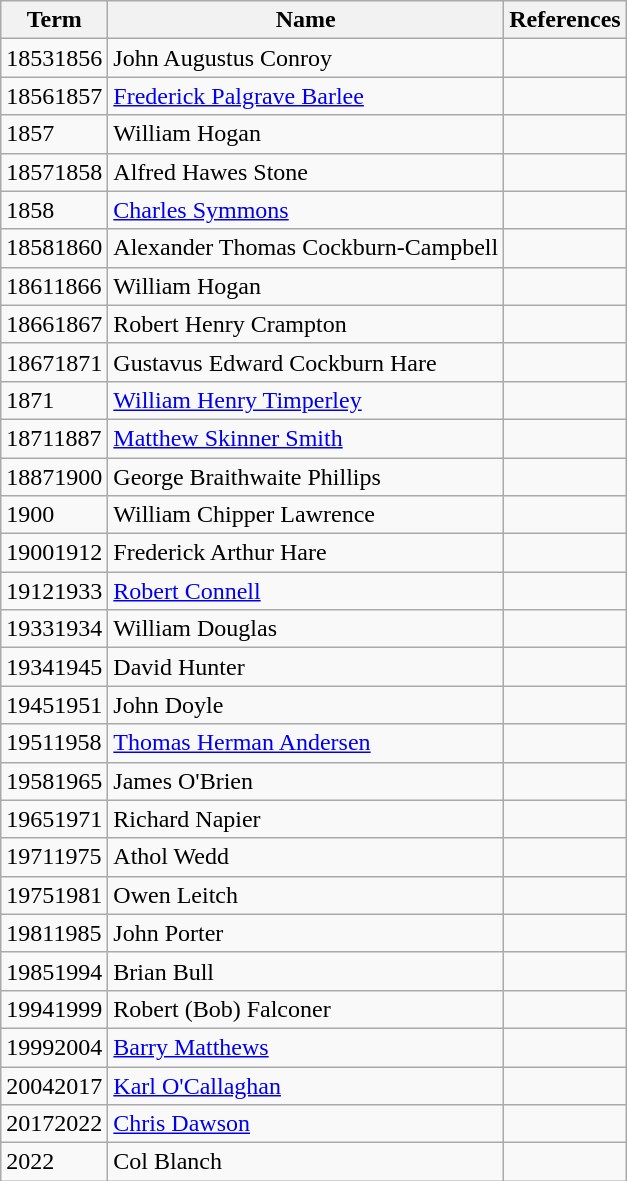<table class="wikitable">
<tr>
<th>Term</th>
<th>Name</th>
<th>References</th>
</tr>
<tr>
<td>18531856</td>
<td>John Augustus Conroy</td>
<td></td>
</tr>
<tr>
<td>18561857</td>
<td><a href='#'>Frederick Palgrave Barlee</a></td>
<td></td>
</tr>
<tr>
<td>1857</td>
<td>William Hogan</td>
<td></td>
</tr>
<tr>
<td>18571858</td>
<td>Alfred Hawes Stone</td>
<td></td>
</tr>
<tr>
<td>1858</td>
<td><a href='#'>Charles Symmons</a></td>
<td></td>
</tr>
<tr>
<td>18581860</td>
<td>Alexander Thomas Cockburn-Campbell</td>
<td></td>
</tr>
<tr>
<td>18611866</td>
<td>William Hogan</td>
<td></td>
</tr>
<tr>
<td>18661867</td>
<td>Robert Henry Crampton</td>
<td></td>
</tr>
<tr>
<td>18671871</td>
<td>Gustavus Edward Cockburn Hare</td>
<td></td>
</tr>
<tr>
<td>1871</td>
<td><a href='#'>William Henry Timperley</a></td>
<td></td>
</tr>
<tr>
<td>18711887</td>
<td><a href='#'>Matthew Skinner Smith</a></td>
<td></td>
</tr>
<tr>
<td>18871900</td>
<td>George Braithwaite Phillips</td>
<td></td>
</tr>
<tr>
<td>1900</td>
<td>William Chipper Lawrence</td>
<td></td>
</tr>
<tr>
<td>19001912</td>
<td>Frederick Arthur Hare</td>
<td></td>
</tr>
<tr>
<td>19121933</td>
<td><a href='#'>Robert Connell</a></td>
<td></td>
</tr>
<tr>
<td>19331934</td>
<td>William Douglas</td>
<td></td>
</tr>
<tr>
<td>19341945</td>
<td>David Hunter</td>
<td></td>
</tr>
<tr>
<td>19451951</td>
<td>John Doyle</td>
<td></td>
</tr>
<tr>
<td>19511958</td>
<td><a href='#'>Thomas Herman Andersen</a></td>
<td></td>
</tr>
<tr>
<td>19581965</td>
<td>James O'Brien</td>
<td></td>
</tr>
<tr>
<td>19651971</td>
<td>Richard Napier</td>
<td></td>
</tr>
<tr>
<td>19711975</td>
<td>Athol Wedd</td>
<td></td>
</tr>
<tr>
<td>19751981</td>
<td>Owen Leitch</td>
<td></td>
</tr>
<tr>
<td>19811985</td>
<td>John Porter</td>
<td></td>
</tr>
<tr>
<td>19851994</td>
<td>Brian Bull</td>
<td></td>
</tr>
<tr>
<td>19941999</td>
<td>Robert (Bob) Falconer</td>
<td></td>
</tr>
<tr>
<td>19992004</td>
<td><a href='#'>Barry Matthews</a></td>
<td></td>
</tr>
<tr>
<td>20042017</td>
<td><a href='#'>Karl O'Callaghan</a></td>
<td></td>
</tr>
<tr>
<td>20172022</td>
<td><a href='#'>Chris Dawson</a></td>
<td></td>
</tr>
<tr>
<td>2022</td>
<td>Col Blanch</td>
<td></td>
</tr>
</table>
